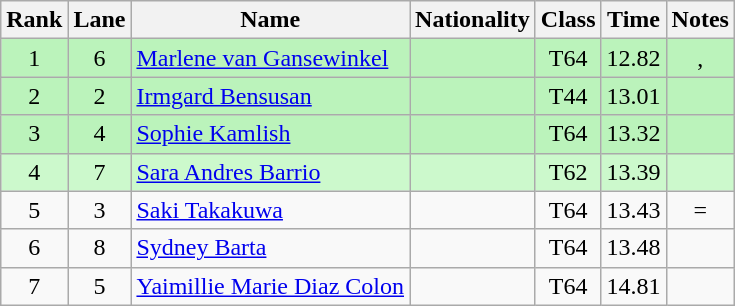<table class="wikitable sortable" style="text-align:center">
<tr>
<th>Rank</th>
<th>Lane</th>
<th>Name</th>
<th>Nationality</th>
<th>Class</th>
<th>Time</th>
<th>Notes</th>
</tr>
<tr bgcolor=bbf3bb>
<td>1</td>
<td>6</td>
<td align="left"><a href='#'>Marlene van Gansewinkel</a></td>
<td align="left"></td>
<td>T64</td>
<td>12.82</td>
<td>, </td>
</tr>
<tr bgcolor=bbf3bb>
<td>2</td>
<td>2</td>
<td align="left"><a href='#'>Irmgard Bensusan</a></td>
<td align="left"></td>
<td>T44</td>
<td>13.01</td>
<td></td>
</tr>
<tr bgcolor=bbf3bb>
<td>3</td>
<td>4</td>
<td align="left"><a href='#'>Sophie Kamlish</a></td>
<td align="left"></td>
<td>T64</td>
<td>13.32</td>
<td></td>
</tr>
<tr bgcolor=ccf9cc>
<td>4</td>
<td>7</td>
<td align="left"><a href='#'>Sara Andres Barrio</a></td>
<td align="left"></td>
<td>T62</td>
<td>13.39</td>
<td></td>
</tr>
<tr>
<td>5</td>
<td>3</td>
<td align="left"><a href='#'>Saki Takakuwa</a></td>
<td align="left"></td>
<td>T64</td>
<td>13.43</td>
<td>=</td>
</tr>
<tr>
<td>6</td>
<td>8</td>
<td align="left"><a href='#'>Sydney Barta</a></td>
<td align="left"></td>
<td>T64</td>
<td>13.48</td>
<td></td>
</tr>
<tr>
<td>7</td>
<td>5</td>
<td align="left"><a href='#'>Yaimillie Marie Diaz Colon</a></td>
<td align="left"></td>
<td>T64</td>
<td>14.81</td>
<td></td>
</tr>
</table>
